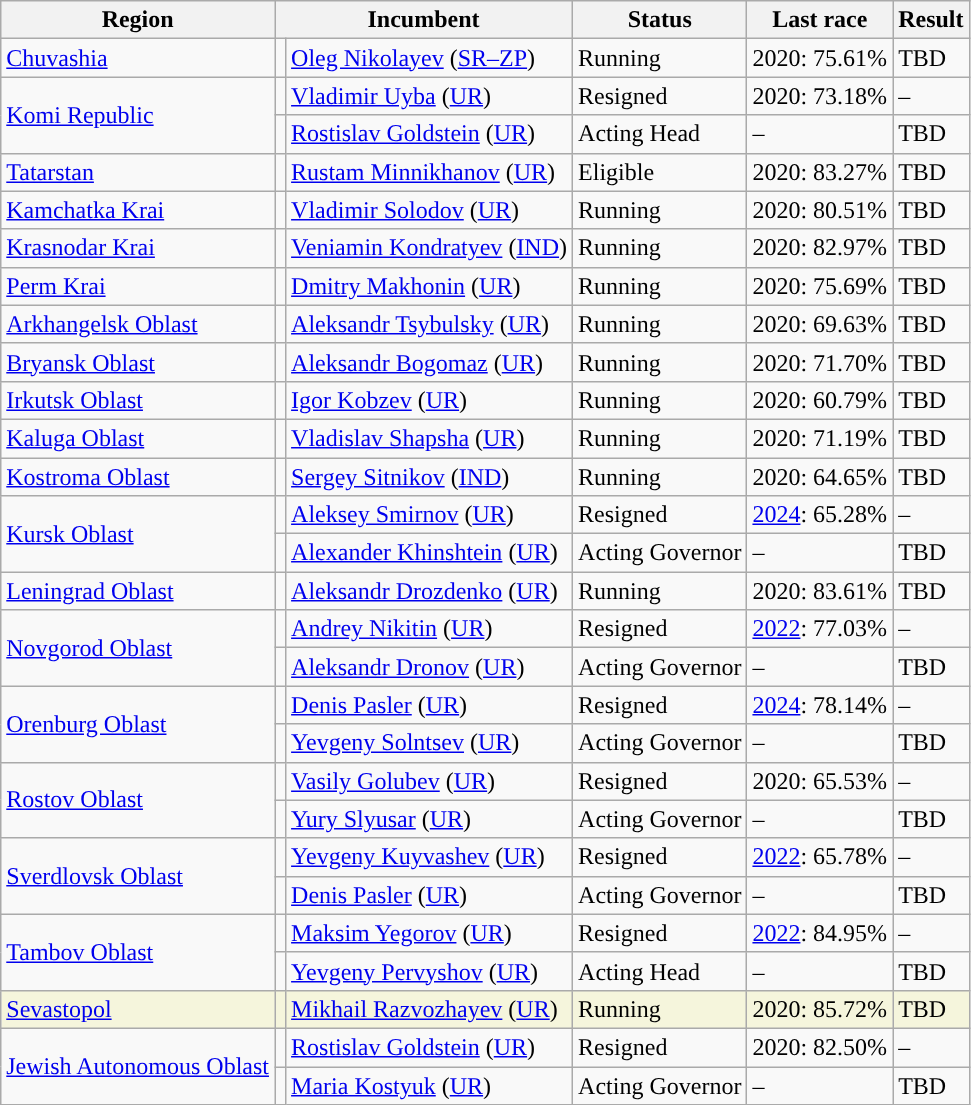<table class="wikitable">
<tr>
<th>Region</th>
<th colspan=2>Incumbent</th>
<th>Status</th>
<th>Last race</th>
<th>Result</th>
</tr>
<tr>
<td><a href='#'>Chuvashia</a></td>
<td style="background-color:"></td>
<td><a href='#'>Oleg Nikolayev</a> (<a href='#'>SR–ZP</a>)</td>
<td>Running</td>
<td>2020: 75.61%</td>
<td>TBD</td>
</tr>
<tr>
<td rowspan=2><a href='#'>Komi Republic</a></td>
<td style="background-color:"></td>
<td><a href='#'>Vladimir Uyba</a> (<a href='#'>UR</a>)</td>
<td>Resigned</td>
<td>2020: 73.18%</td>
<td>–</td>
</tr>
<tr>
<td style="background-color:"></td>
<td><a href='#'>Rostislav Goldstein</a> (<a href='#'>UR</a>)</td>
<td>Acting Head</td>
<td>–</td>
<td>TBD</td>
</tr>
<tr>
<td><a href='#'>Tatarstan</a></td>
<td style="background-color:"></td>
<td><a href='#'>Rustam Minnikhanov</a> (<a href='#'>UR</a>)</td>
<td>Eligible</td>
<td>2020: 83.27%</td>
<td>TBD</td>
</tr>
<tr>
<td><a href='#'>Kamchatka Krai</a></td>
<td style="background-color:"></td>
<td><a href='#'>Vladimir Solodov</a> (<a href='#'>UR</a>)</td>
<td>Running</td>
<td>2020: 80.51%</td>
<td>TBD</td>
</tr>
<tr>
<td><a href='#'>Krasnodar Krai</a></td>
<td style="background-color:"></td>
<td><a href='#'>Veniamin Kondratyev</a> (<a href='#'>IND</a>)</td>
<td>Running</td>
<td>2020: 82.97%</td>
<td>TBD</td>
</tr>
<tr>
<td><a href='#'>Perm Krai</a></td>
<td style="background-color:"></td>
<td><a href='#'>Dmitry Makhonin</a> (<a href='#'>UR</a>)</td>
<td>Running</td>
<td>2020: 75.69%</td>
<td>TBD</td>
</tr>
<tr>
<td><a href='#'>Arkhangelsk Oblast</a></td>
<td style="background-color:"></td>
<td><a href='#'>Aleksandr Tsybulsky</a> (<a href='#'>UR</a>)</td>
<td>Running</td>
<td>2020: 69.63%</td>
<td>TBD</td>
</tr>
<tr>
<td><a href='#'>Bryansk Oblast</a></td>
<td style="background-color:"></td>
<td><a href='#'>Aleksandr Bogomaz</a> (<a href='#'>UR</a>)</td>
<td>Running</td>
<td>2020: 71.70%</td>
<td>TBD</td>
</tr>
<tr>
<td><a href='#'>Irkutsk Oblast</a></td>
<td style="background-color:"></td>
<td><a href='#'>Igor Kobzev</a> (<a href='#'>UR</a>)</td>
<td>Running</td>
<td>2020: 60.79%</td>
<td>TBD</td>
</tr>
<tr>
<td><a href='#'>Kaluga Oblast</a></td>
<td style="background-color:"></td>
<td><a href='#'>Vladislav Shapsha</a> (<a href='#'>UR</a>)</td>
<td>Running</td>
<td>2020: 71.19%</td>
<td>TBD</td>
</tr>
<tr>
<td><a href='#'>Kostroma Oblast</a></td>
<td style="background-color:"></td>
<td><a href='#'>Sergey Sitnikov</a> (<a href='#'>IND</a>)</td>
<td>Running</td>
<td>2020: 64.65%</td>
<td>TBD</td>
</tr>
<tr>
<td rowspan=2><a href='#'>Kursk Oblast</a></td>
<td style="background-color:"></td>
<td><a href='#'>Aleksey Smirnov</a> (<a href='#'>UR</a>)</td>
<td>Resigned</td>
<td><a href='#'>2024</a>: 65.28%</td>
<td>–</td>
</tr>
<tr>
<td style="background-color:"></td>
<td><a href='#'>Alexander Khinshtein</a> (<a href='#'>UR</a>)</td>
<td>Acting Governor</td>
<td>–</td>
<td>TBD</td>
</tr>
<tr>
<td><a href='#'>Leningrad Oblast</a></td>
<td style="background-color:"></td>
<td><a href='#'>Aleksandr Drozdenko</a> (<a href='#'>UR</a>)</td>
<td>Running</td>
<td>2020: 83.61%</td>
<td>TBD</td>
</tr>
<tr>
<td rowspan=2><a href='#'>Novgorod Oblast</a></td>
<td style="background-color:"></td>
<td><a href='#'>Andrey Nikitin</a> (<a href='#'>UR</a>)</td>
<td>Resigned</td>
<td><a href='#'>2022</a>: 77.03%</td>
<td>–</td>
</tr>
<tr>
<td style="background-color:"></td>
<td><a href='#'>Aleksandr Dronov</a> (<a href='#'>UR</a>)</td>
<td>Acting Governor</td>
<td>–</td>
<td>TBD</td>
</tr>
<tr>
<td rowspan=2><a href='#'>Orenburg Oblast</a></td>
<td style="background-color:"></td>
<td><a href='#'>Denis Pasler</a> (<a href='#'>UR</a>)</td>
<td>Resigned</td>
<td><a href='#'>2024</a>: 78.14%</td>
<td>–</td>
</tr>
<tr>
<td style="background-color:"></td>
<td><a href='#'>Yevgeny Solntsev</a> (<a href='#'>UR</a>)</td>
<td>Acting Governor</td>
<td>–</td>
<td>TBD</td>
</tr>
<tr>
<td rowspan=2><a href='#'>Rostov Oblast</a></td>
<td style="background-color:"></td>
<td><a href='#'>Vasily Golubev</a> (<a href='#'>UR</a>)</td>
<td>Resigned</td>
<td>2020: 65.53%</td>
<td>–</td>
</tr>
<tr>
<td style="background-color:"></td>
<td><a href='#'>Yury Slyusar</a> (<a href='#'>UR</a>)</td>
<td>Acting Governor</td>
<td>–</td>
<td>TBD</td>
</tr>
<tr>
<td rowspan=2><a href='#'>Sverdlovsk Oblast</a></td>
<td style="background-color:"></td>
<td><a href='#'>Yevgeny Kuyvashev</a> (<a href='#'>UR</a>)</td>
<td>Resigned</td>
<td><a href='#'>2022</a>: 65.78%</td>
<td>–</td>
</tr>
<tr>
<td style="background-color:"></td>
<td><a href='#'>Denis Pasler</a> (<a href='#'>UR</a>)</td>
<td>Acting Governor</td>
<td>–</td>
<td>TBD</td>
</tr>
<tr>
<td rowspan=2><a href='#'>Tambov Oblast</a></td>
<td style="background-color:"></td>
<td><a href='#'>Maksim Yegorov</a> (<a href='#'>UR</a>)</td>
<td>Resigned</td>
<td><a href='#'>2022</a>: 84.95%</td>
<td>–</td>
</tr>
<tr>
<td style="background-color:"></td>
<td><a href='#'>Yevgeny Pervyshov</a> (<a href='#'>UR</a>)</td>
<td>Acting Head</td>
<td>–</td>
<td>TBD</td>
</tr>
<tr style="background-color:Beige;">
<td><a href='#'>Sevastopol</a></td>
<td style="background-color:"></td>
<td><a href='#'>Mikhail Razvozhayev</a> (<a href='#'>UR</a>)</td>
<td>Running</td>
<td>2020: 85.72%</td>
<td>TBD</td>
</tr>
<tr>
<td rowspan=2><a href='#'>Jewish Autonomous Oblast</a></td>
<td style="background-color:"></td>
<td><a href='#'>Rostislav Goldstein</a> (<a href='#'>UR</a>)</td>
<td>Resigned</td>
<td>2020: 82.50%</td>
<td>–</td>
</tr>
<tr>
<td style="background-color:"></td>
<td><a href='#'>Maria Kostyuk</a> (<a href='#'>UR</a>)</td>
<td>Acting Governor</td>
<td>–</td>
<td>TBD</td>
</tr>
</table>
